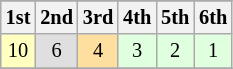<table class="wikitable" style="font-size: 85%; text-align:center">
<tr>
</tr>
<tr>
<th>1st</th>
<th>2nd</th>
<th>3rd</th>
<th>4th</th>
<th>5th</th>
<th>6th</th>
</tr>
<tr>
<td style="background:#FFFFBF;">10</td>
<td style="background:#DFDFDF;">6</td>
<td style="background:#FFDF9F;">4</td>
<td style="background:#DFFFDF;">3</td>
<td style="background:#DFFFDF;">2</td>
<td style="background:#DFFFDF;">1</td>
</tr>
<tr>
</tr>
</table>
